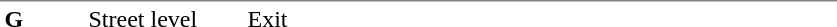<table table border=0 cellspacing=0 cellpadding=3>
<tr>
<td style="border-top:solid 1px gray;" width=50 valign=top><strong>G</strong></td>
<td style="border-top:solid 1px gray;" width=100 valign=top>Street level</td>
<td style="border-top:solid 1px gray;" width=390 valign=top>Exit</td>
</tr>
</table>
